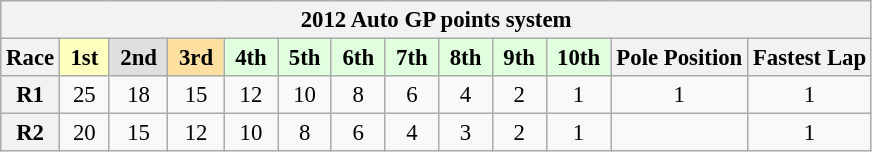<table class="wikitable" style="font-size:95%; text-align:center">
<tr>
<th colspan="13">2012 Auto GP points system</th>
</tr>
<tr>
<th>Race</th>
<td style="background:#ffffbf;"> <strong>1st</strong> </td>
<td style="background:#dfdfdf;"> <strong>2nd</strong> </td>
<td style="background:#ffdf9f;"> <strong>3rd</strong> </td>
<td style="background:#dfffdf;"> <strong>4th</strong> </td>
<td style="background:#dfffdf;"> <strong>5th</strong> </td>
<td style="background:#dfffdf;"> <strong>6th</strong> </td>
<td style="background:#dfffdf;"> <strong>7th</strong> </td>
<td style="background:#dfffdf;"> <strong>8th</strong> </td>
<td style="background:#dfffdf;"> <strong>9th</strong> </td>
<td style="background:#dfffdf;"> <strong>10th</strong> </td>
<th>Pole Position</th>
<th>Fastest Lap</th>
</tr>
<tr>
<th>R1</th>
<td>25</td>
<td>18</td>
<td>15</td>
<td>12</td>
<td>10</td>
<td>8</td>
<td>6</td>
<td>4</td>
<td>2</td>
<td>1</td>
<td>1</td>
<td>1</td>
</tr>
<tr>
<th>R2</th>
<td>20</td>
<td>15</td>
<td>12</td>
<td>10</td>
<td>8</td>
<td>6</td>
<td>4</td>
<td>3</td>
<td>2</td>
<td>1</td>
<td></td>
<td>1</td>
</tr>
</table>
